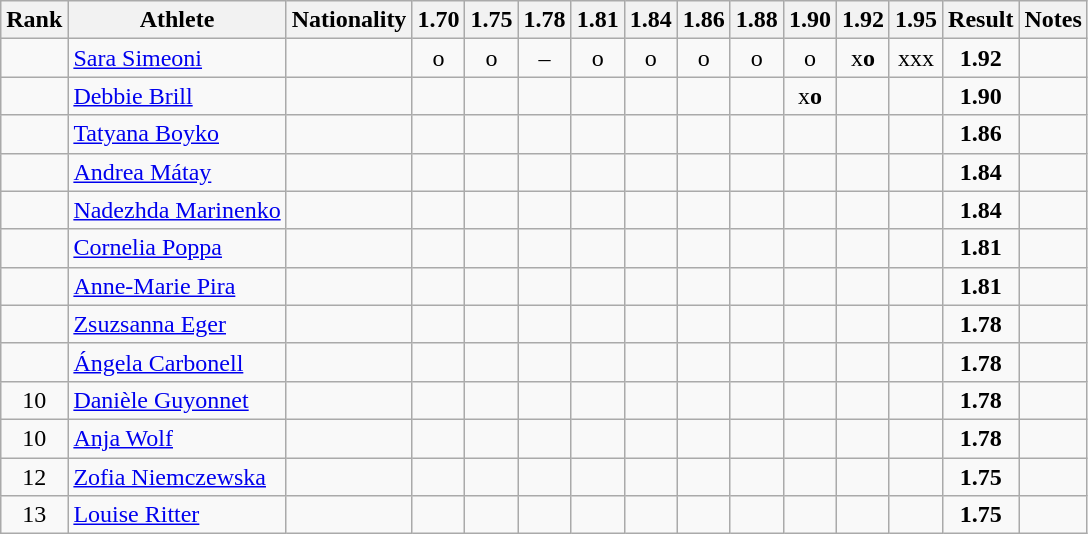<table class="wikitable sortable" style="text-align:center">
<tr>
<th>Rank</th>
<th>Athlete</th>
<th>Nationality</th>
<th>1.70</th>
<th>1.75</th>
<th>1.78</th>
<th>1.81</th>
<th>1.84</th>
<th>1.86</th>
<th>1.88</th>
<th>1.90</th>
<th>1.92</th>
<th>1.95</th>
<th>Result</th>
<th>Notes</th>
</tr>
<tr>
<td></td>
<td align=left><a href='#'>Sara Simeoni</a></td>
<td align=left></td>
<td>o</td>
<td>o</td>
<td>–</td>
<td>o</td>
<td>o</td>
<td>o</td>
<td>o</td>
<td>o</td>
<td>x<strong>o</strong></td>
<td>xxx</td>
<td><strong>1.92</strong></td>
<td></td>
</tr>
<tr>
<td></td>
<td align=left><a href='#'>Debbie Brill</a></td>
<td align=left></td>
<td></td>
<td></td>
<td></td>
<td></td>
<td></td>
<td></td>
<td></td>
<td>x<strong>o</strong></td>
<td></td>
<td></td>
<td><strong>1.90</strong></td>
<td></td>
</tr>
<tr>
<td></td>
<td align=left><a href='#'>Tatyana Boyko</a></td>
<td align=left></td>
<td></td>
<td></td>
<td></td>
<td></td>
<td></td>
<td></td>
<td></td>
<td></td>
<td></td>
<td></td>
<td><strong>1.86</strong></td>
<td></td>
</tr>
<tr>
<td></td>
<td align=left><a href='#'>Andrea Mátay</a></td>
<td align=left></td>
<td></td>
<td></td>
<td></td>
<td></td>
<td></td>
<td></td>
<td></td>
<td></td>
<td></td>
<td></td>
<td><strong>1.84</strong></td>
<td></td>
</tr>
<tr>
<td></td>
<td align=left><a href='#'>Nadezhda Marinenko</a></td>
<td align=left></td>
<td></td>
<td></td>
<td></td>
<td></td>
<td></td>
<td></td>
<td></td>
<td></td>
<td></td>
<td></td>
<td><strong>1.84</strong></td>
<td></td>
</tr>
<tr>
<td></td>
<td align=left><a href='#'>Cornelia Poppa</a></td>
<td align=left></td>
<td></td>
<td></td>
<td></td>
<td></td>
<td></td>
<td></td>
<td></td>
<td></td>
<td></td>
<td></td>
<td><strong>1.81</strong></td>
<td></td>
</tr>
<tr>
<td></td>
<td align=left><a href='#'>Anne-Marie Pira</a></td>
<td align=left></td>
<td></td>
<td></td>
<td></td>
<td></td>
<td></td>
<td></td>
<td></td>
<td></td>
<td></td>
<td></td>
<td><strong>1.81</strong></td>
<td></td>
</tr>
<tr>
<td></td>
<td align=left><a href='#'>Zsuzsanna Eger</a></td>
<td align=left></td>
<td></td>
<td></td>
<td></td>
<td></td>
<td></td>
<td></td>
<td></td>
<td></td>
<td></td>
<td></td>
<td><strong>1.78</strong></td>
<td></td>
</tr>
<tr>
<td></td>
<td align=left><a href='#'>Ángela Carbonell</a></td>
<td align=left></td>
<td></td>
<td></td>
<td></td>
<td></td>
<td></td>
<td></td>
<td></td>
<td></td>
<td></td>
<td></td>
<td><strong>1.78</strong></td>
<td></td>
</tr>
<tr>
<td>10</td>
<td align=left><a href='#'>Danièle Guyonnet</a></td>
<td align=left></td>
<td></td>
<td></td>
<td></td>
<td></td>
<td></td>
<td></td>
<td></td>
<td></td>
<td></td>
<td></td>
<td><strong>1.78</strong></td>
<td></td>
</tr>
<tr>
<td>10</td>
<td align=left><a href='#'>Anja Wolf</a></td>
<td align=left></td>
<td></td>
<td></td>
<td></td>
<td></td>
<td></td>
<td></td>
<td></td>
<td></td>
<td></td>
<td></td>
<td><strong>1.78</strong></td>
<td></td>
</tr>
<tr>
<td>12</td>
<td align=left><a href='#'>Zofia Niemczewska</a></td>
<td align=left></td>
<td></td>
<td></td>
<td></td>
<td></td>
<td></td>
<td></td>
<td></td>
<td></td>
<td></td>
<td></td>
<td><strong>1.75</strong></td>
<td></td>
</tr>
<tr>
<td>13</td>
<td align=left><a href='#'>Louise Ritter</a></td>
<td align=left></td>
<td></td>
<td></td>
<td></td>
<td></td>
<td></td>
<td></td>
<td></td>
<td></td>
<td></td>
<td></td>
<td><strong>1.75</strong></td>
<td></td>
</tr>
</table>
